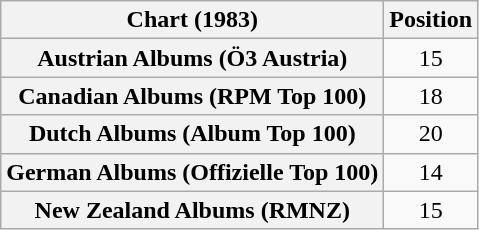<table class="wikitable sortable plainrowheaders">
<tr>
<th scope="col">Chart (1983)</th>
<th scope="col">Position</th>
</tr>
<tr>
<th scope="row">Austrian Albums (Ö3 Austria)</th>
<td align="center">15</td>
</tr>
<tr>
<th scope="row">Canadian Albums (RPM Top 100)</th>
<td align="center">18</td>
</tr>
<tr>
<th scope="row">Dutch Albums (Album Top 100)</th>
<td align="center">20</td>
</tr>
<tr>
<th scope="row">German Albums (Offizielle Top 100)</th>
<td align="center">14</td>
</tr>
<tr>
<th scope="row">New Zealand Albums (RMNZ)</th>
<td align="center">15</td>
</tr>
</table>
